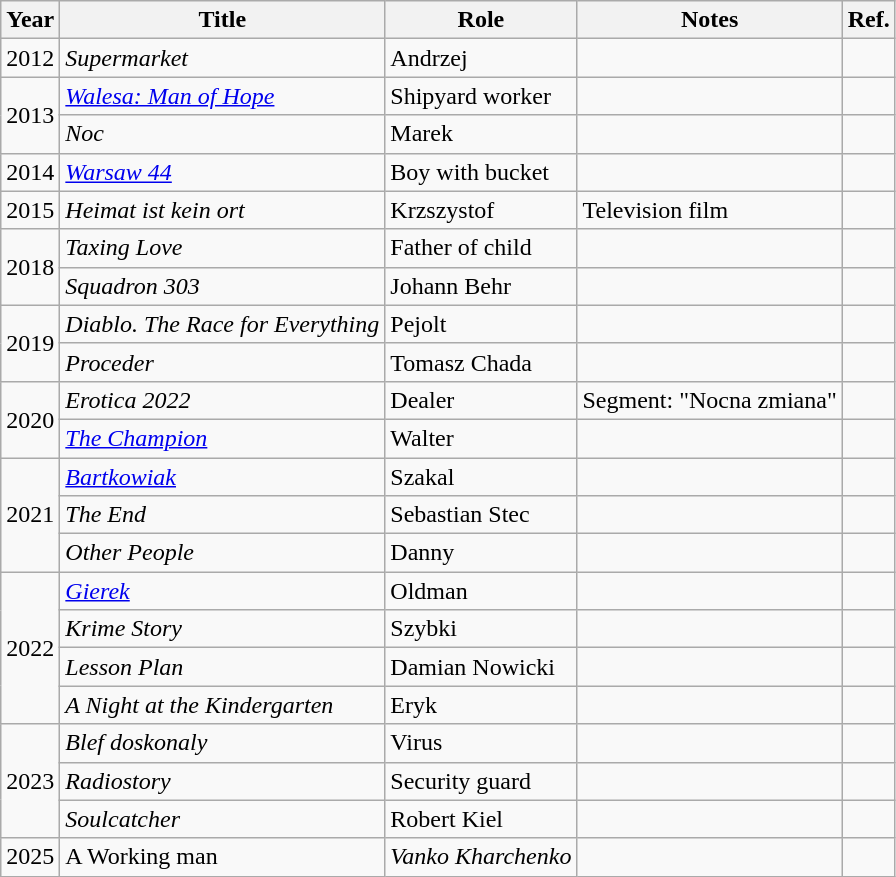<table class="wikitable">
<tr>
<th>Year</th>
<th>Title</th>
<th>Role</th>
<th class="unsortable">Notes</th>
<th>Ref.</th>
</tr>
<tr>
<td>2012</td>
<td><em>Supermarket</em></td>
<td>Andrzej</td>
<td></td>
<td></td>
</tr>
<tr>
<td rowspan="2">2013</td>
<td><em><a href='#'>Walesa: Man of Hope</a></em></td>
<td>Shipyard worker</td>
<td></td>
<td></td>
</tr>
<tr>
<td><em>Noc</em></td>
<td>Marek</td>
<td></td>
<td></td>
</tr>
<tr>
<td>2014</td>
<td><em><a href='#'>Warsaw 44</a></em></td>
<td>Boy with bucket</td>
<td></td>
<td></td>
</tr>
<tr>
<td>2015</td>
<td><em>Heimat ist kein ort</em></td>
<td>Krzszystof</td>
<td>Television film</td>
<td></td>
</tr>
<tr>
<td rowspan="2">2018</td>
<td><em>Taxing Love</em></td>
<td>Father of child</td>
<td></td>
<td></td>
</tr>
<tr>
<td><em>Squadron 303</em></td>
<td>Johann Behr</td>
<td></td>
<td></td>
</tr>
<tr>
<td rowspan="2">2019</td>
<td><em>Diablo. The Race for Everything</em></td>
<td>Pejolt</td>
<td></td>
<td></td>
</tr>
<tr>
<td><em>Proceder</em></td>
<td>Tomasz Chada</td>
<td></td>
<td></td>
</tr>
<tr>
<td rowspan="2">2020</td>
<td><em>Erotica 2022</em></td>
<td>Dealer</td>
<td>Segment: "Nocna zmiana"</td>
<td></td>
</tr>
<tr>
<td><a href='#'><em>The Champion</em></a></td>
<td>Walter</td>
<td></td>
<td></td>
</tr>
<tr>
<td rowspan="3">2021</td>
<td><a href='#'><em>Bartkowiak</em></a></td>
<td>Szakal</td>
<td></td>
<td></td>
</tr>
<tr>
<td><em>The End</em></td>
<td>Sebastian Stec</td>
<td></td>
<td></td>
</tr>
<tr>
<td><em>Other People</em></td>
<td>Danny</td>
<td></td>
<td></td>
</tr>
<tr>
<td rowspan="4">2022</td>
<td><em><a href='#'>Gierek</a></em></td>
<td>Oldman</td>
<td></td>
<td></td>
</tr>
<tr>
<td><em>Krime Story</em></td>
<td>Szybki</td>
<td></td>
<td></td>
</tr>
<tr>
<td><em>Lesson Plan</em></td>
<td>Damian Nowicki</td>
<td></td>
<td></td>
</tr>
<tr>
<td><em>A Night at the Kindergarten</em></td>
<td>Eryk</td>
<td></td>
<td></td>
</tr>
<tr>
<td rowspan="3">2023</td>
<td><em>Blef doskonaly</em></td>
<td>Virus</td>
<td></td>
<td></td>
</tr>
<tr>
<td><em>Radiostory</em></td>
<td>Security guard</td>
<td></td>
<td></td>
</tr>
<tr>
<td><em>Soulcatcher</em></td>
<td>Robert Kiel</td>
<td></td>
<td></td>
</tr>
<tr>
<td>2025</td>
<td>A Working man</td>
<td><em>Vanko Kharchenko</em></td>
<td></td>
<td></td>
</tr>
</table>
